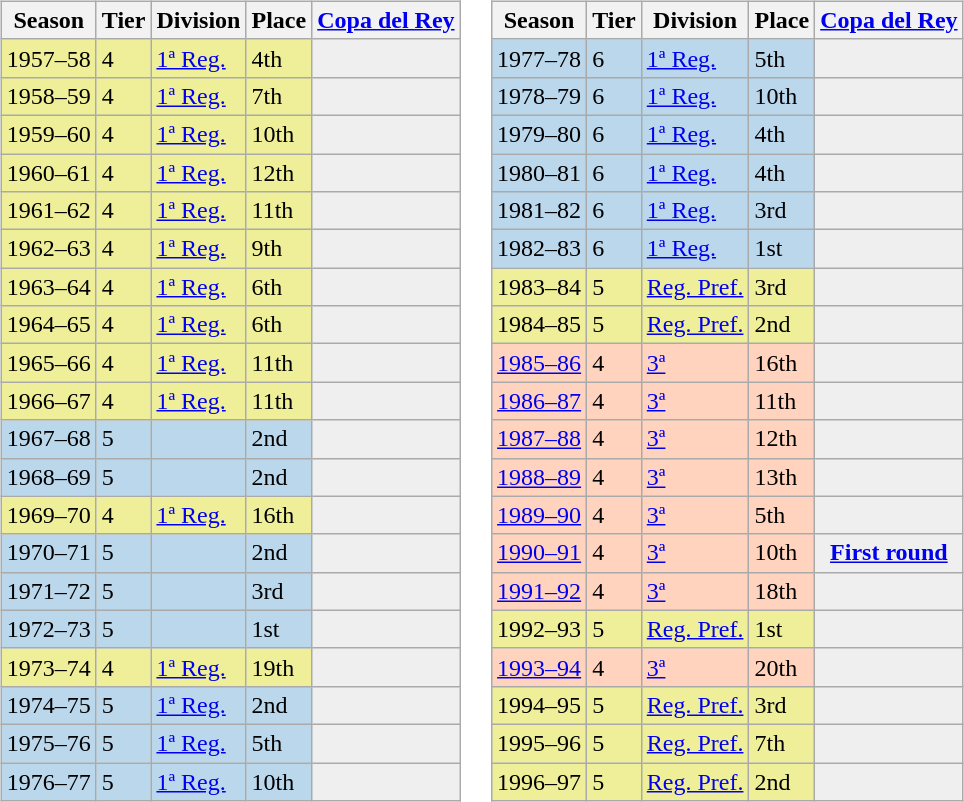<table>
<tr>
<td valign="top" width=49%><br><table class="wikitable">
<tr style="background:#f0f6fa;">
<th>Season</th>
<th>Tier</th>
<th>Division</th>
<th>Place</th>
<th><a href='#'>Copa del Rey</a></th>
</tr>
<tr>
<td style="background:#EFEF99;">1957–58</td>
<td style="background:#EFEF99;">4</td>
<td style="background:#EFEF99;"><a href='#'>1ª Reg.</a></td>
<td style="background:#EFEF99;">4th</td>
<th style="background:#efefef;"></th>
</tr>
<tr>
<td style="background:#EFEF99;">1958–59</td>
<td style="background:#EFEF99;">4</td>
<td style="background:#EFEF99;"><a href='#'>1ª Reg.</a></td>
<td style="background:#EFEF99;">7th</td>
<th style="background:#efefef;"></th>
</tr>
<tr>
<td style="background:#EFEF99;">1959–60</td>
<td style="background:#EFEF99;">4</td>
<td style="background:#EFEF99;"><a href='#'>1ª Reg.</a></td>
<td style="background:#EFEF99;">10th</td>
<th style="background:#efefef;"></th>
</tr>
<tr>
<td style="background:#EFEF99;">1960–61</td>
<td style="background:#EFEF99;">4</td>
<td style="background:#EFEF99;"><a href='#'>1ª Reg.</a></td>
<td style="background:#EFEF99;">12th</td>
<th style="background:#efefef;"></th>
</tr>
<tr>
<td style="background:#EFEF99;">1961–62</td>
<td style="background:#EFEF99;">4</td>
<td style="background:#EFEF99;"><a href='#'>1ª Reg.</a></td>
<td style="background:#EFEF99;">11th</td>
<th style="background:#efefef;"></th>
</tr>
<tr>
<td style="background:#EFEF99;">1962–63</td>
<td style="background:#EFEF99;">4</td>
<td style="background:#EFEF99;"><a href='#'>1ª Reg.</a></td>
<td style="background:#EFEF99;">9th</td>
<th style="background:#efefef;"></th>
</tr>
<tr>
<td style="background:#EFEF99;">1963–64</td>
<td style="background:#EFEF99;">4</td>
<td style="background:#EFEF99;"><a href='#'>1ª Reg.</a></td>
<td style="background:#EFEF99;">6th</td>
<th style="background:#efefef;"></th>
</tr>
<tr>
<td style="background:#EFEF99;">1964–65</td>
<td style="background:#EFEF99;">4</td>
<td style="background:#EFEF99;"><a href='#'>1ª Reg.</a></td>
<td style="background:#EFEF99;">6th</td>
<th style="background:#efefef;"></th>
</tr>
<tr>
<td style="background:#EFEF99;">1965–66</td>
<td style="background:#EFEF99;">4</td>
<td style="background:#EFEF99;"><a href='#'>1ª Reg.</a></td>
<td style="background:#EFEF99;">11th</td>
<th style="background:#efefef;"></th>
</tr>
<tr>
<td style="background:#EFEF99;">1966–67</td>
<td style="background:#EFEF99;">4</td>
<td style="background:#EFEF99;"><a href='#'>1ª Reg.</a></td>
<td style="background:#EFEF99;">11th</td>
<th style="background:#efefef;"></th>
</tr>
<tr>
<td style="background:#BBD7EC;">1967–68</td>
<td style="background:#BBD7EC;">5</td>
<td style="background:#BBD7EC;"></td>
<td style="background:#BBD7EC;">2nd</td>
<th style="background:#efefef;"></th>
</tr>
<tr>
<td style="background:#BBD7EC;">1968–69</td>
<td style="background:#BBD7EC;">5</td>
<td style="background:#BBD7EC;"></td>
<td style="background:#BBD7EC;">2nd</td>
<th style="background:#efefef;"></th>
</tr>
<tr>
<td style="background:#EFEF99;">1969–70</td>
<td style="background:#EFEF99;">4</td>
<td style="background:#EFEF99;"><a href='#'>1ª Reg.</a></td>
<td style="background:#EFEF99;">16th</td>
<th style="background:#efefef;"></th>
</tr>
<tr>
<td style="background:#BBD7EC;">1970–71</td>
<td style="background:#BBD7EC;">5</td>
<td style="background:#BBD7EC;"></td>
<td style="background:#BBD7EC;">2nd</td>
<th style="background:#efefef;"></th>
</tr>
<tr>
<td style="background:#BBD7EC;">1971–72</td>
<td style="background:#BBD7EC;">5</td>
<td style="background:#BBD7EC;"></td>
<td style="background:#BBD7EC;">3rd</td>
<th style="background:#efefef;"></th>
</tr>
<tr>
<td style="background:#BBD7EC;">1972–73</td>
<td style="background:#BBD7EC;">5</td>
<td style="background:#BBD7EC;"></td>
<td style="background:#BBD7EC;">1st</td>
<th style="background:#efefef;"></th>
</tr>
<tr>
<td style="background:#EFEF99;">1973–74</td>
<td style="background:#EFEF99;">4</td>
<td style="background:#EFEF99;"><a href='#'>1ª Reg.</a></td>
<td style="background:#EFEF99;">19th</td>
<th style="background:#efefef;"></th>
</tr>
<tr>
<td style="background:#BBD7EC;">1974–75</td>
<td style="background:#BBD7EC;">5</td>
<td style="background:#BBD7EC;"><a href='#'>1ª Reg.</a></td>
<td style="background:#BBD7EC;">2nd</td>
<th style="background:#efefef;"></th>
</tr>
<tr>
<td style="background:#BBD7EC;">1975–76</td>
<td style="background:#BBD7EC;">5</td>
<td style="background:#BBD7EC;"><a href='#'>1ª Reg.</a></td>
<td style="background:#BBD7EC;">5th</td>
<th style="background:#efefef;"></th>
</tr>
<tr>
<td style="background:#BBD7EC;">1976–77</td>
<td style="background:#BBD7EC;">5</td>
<td style="background:#BBD7EC;"><a href='#'>1ª Reg.</a></td>
<td style="background:#BBD7EC;">10th</td>
<th style="background:#efefef;"></th>
</tr>
</table>
</td>
<td valign="top" width=51%><br><table class="wikitable">
<tr style="background:#f0f6fa;">
<th>Season</th>
<th>Tier</th>
<th>Division</th>
<th>Place</th>
<th><a href='#'>Copa del Rey</a></th>
</tr>
<tr>
<td style="background:#BBD7EC;">1977–78</td>
<td style="background:#BBD7EC;">6</td>
<td style="background:#BBD7EC;"><a href='#'>1ª Reg.</a></td>
<td style="background:#BBD7EC;">5th</td>
<th style="background:#efefef;"></th>
</tr>
<tr>
<td style="background:#BBD7EC;">1978–79</td>
<td style="background:#BBD7EC;">6</td>
<td style="background:#BBD7EC;"><a href='#'>1ª Reg.</a></td>
<td style="background:#BBD7EC;">10th</td>
<th style="background:#efefef;"></th>
</tr>
<tr>
<td style="background:#BBD7EC;">1979–80</td>
<td style="background:#BBD7EC;">6</td>
<td style="background:#BBD7EC;"><a href='#'>1ª Reg.</a></td>
<td style="background:#BBD7EC;">4th</td>
<th style="background:#efefef;"></th>
</tr>
<tr>
<td style="background:#BBD7EC;">1980–81</td>
<td style="background:#BBD7EC;">6</td>
<td style="background:#BBD7EC;"><a href='#'>1ª Reg.</a></td>
<td style="background:#BBD7EC;">4th</td>
<th style="background:#efefef;"></th>
</tr>
<tr>
<td style="background:#BBD7EC;">1981–82</td>
<td style="background:#BBD7EC;">6</td>
<td style="background:#BBD7EC;"><a href='#'>1ª Reg.</a></td>
<td style="background:#BBD7EC;">3rd</td>
<th style="background:#efefef;"></th>
</tr>
<tr>
<td style="background:#BBD7EC;">1982–83</td>
<td style="background:#BBD7EC;">6</td>
<td style="background:#BBD7EC;"><a href='#'>1ª Reg.</a></td>
<td style="background:#BBD7EC;">1st</td>
<th style="background:#efefef;"></th>
</tr>
<tr>
<td style="background:#EFEF99;">1983–84</td>
<td style="background:#EFEF99;">5</td>
<td style="background:#EFEF99;"><a href='#'>Reg. Pref.</a></td>
<td style="background:#EFEF99;">3rd</td>
<th style="background:#efefef;"></th>
</tr>
<tr>
<td style="background:#EFEF99;">1984–85</td>
<td style="background:#EFEF99;">5</td>
<td style="background:#EFEF99;"><a href='#'>Reg. Pref.</a></td>
<td style="background:#EFEF99;">2nd</td>
<th style="background:#efefef;"></th>
</tr>
<tr>
<td style="background:#FFD3BD;"><a href='#'>1985–86</a></td>
<td style="background:#FFD3BD;">4</td>
<td style="background:#FFD3BD;"><a href='#'>3ª</a></td>
<td style="background:#FFD3BD;">16th</td>
<th style="background:#efefef;"></th>
</tr>
<tr>
<td style="background:#FFD3BD;"><a href='#'>1986–87</a></td>
<td style="background:#FFD3BD;">4</td>
<td style="background:#FFD3BD;"><a href='#'>3ª</a></td>
<td style="background:#FFD3BD;">11th</td>
<th style="background:#efefef;"></th>
</tr>
<tr>
<td style="background:#FFD3BD;"><a href='#'>1987–88</a></td>
<td style="background:#FFD3BD;">4</td>
<td style="background:#FFD3BD;"><a href='#'>3ª</a></td>
<td style="background:#FFD3BD;">12th</td>
<th style="background:#efefef;"></th>
</tr>
<tr>
<td style="background:#FFD3BD;"><a href='#'>1988–89</a></td>
<td style="background:#FFD3BD;">4</td>
<td style="background:#FFD3BD;"><a href='#'>3ª</a></td>
<td style="background:#FFD3BD;">13th</td>
<th style="background:#efefef;"></th>
</tr>
<tr>
<td style="background:#FFD3BD;"><a href='#'>1989–90</a></td>
<td style="background:#FFD3BD;">4</td>
<td style="background:#FFD3BD;"><a href='#'>3ª</a></td>
<td style="background:#FFD3BD;">5th</td>
<th style="background:#efefef;"></th>
</tr>
<tr>
<td style="background:#FFD3BD;"><a href='#'>1990–91</a></td>
<td style="background:#FFD3BD;">4</td>
<td style="background:#FFD3BD;"><a href='#'>3ª</a></td>
<td style="background:#FFD3BD;">10th</td>
<th style="background:#efefef;"><a href='#'>First round</a></th>
</tr>
<tr>
<td style="background:#FFD3BD;"><a href='#'>1991–92</a></td>
<td style="background:#FFD3BD;">4</td>
<td style="background:#FFD3BD;"><a href='#'>3ª</a></td>
<td style="background:#FFD3BD;">18th</td>
<th style="background:#efefef;"></th>
</tr>
<tr>
<td style="background:#EFEF99;">1992–93</td>
<td style="background:#EFEF99;">5</td>
<td style="background:#EFEF99;"><a href='#'>Reg. Pref.</a></td>
<td style="background:#EFEF99;">1st</td>
<th style="background:#efefef;"></th>
</tr>
<tr>
<td style="background:#FFD3BD;"><a href='#'>1993–94</a></td>
<td style="background:#FFD3BD;">4</td>
<td style="background:#FFD3BD;"><a href='#'>3ª</a></td>
<td style="background:#FFD3BD;">20th</td>
<th style="background:#efefef;"></th>
</tr>
<tr>
<td style="background:#EFEF99;">1994–95</td>
<td style="background:#EFEF99;">5</td>
<td style="background:#EFEF99;"><a href='#'>Reg. Pref.</a></td>
<td style="background:#EFEF99;">3rd</td>
<th style="background:#efefef;"></th>
</tr>
<tr>
<td style="background:#EFEF99;">1995–96</td>
<td style="background:#EFEF99;">5</td>
<td style="background:#EFEF99;"><a href='#'>Reg. Pref.</a></td>
<td style="background:#EFEF99;">7th</td>
<th style="background:#efefef;"></th>
</tr>
<tr>
<td style="background:#EFEF99;">1996–97</td>
<td style="background:#EFEF99;">5</td>
<td style="background:#EFEF99;"><a href='#'>Reg. Pref.</a></td>
<td style="background:#EFEF99;">2nd</td>
<th style="background:#efefef;"></th>
</tr>
</table>
</td>
</tr>
</table>
